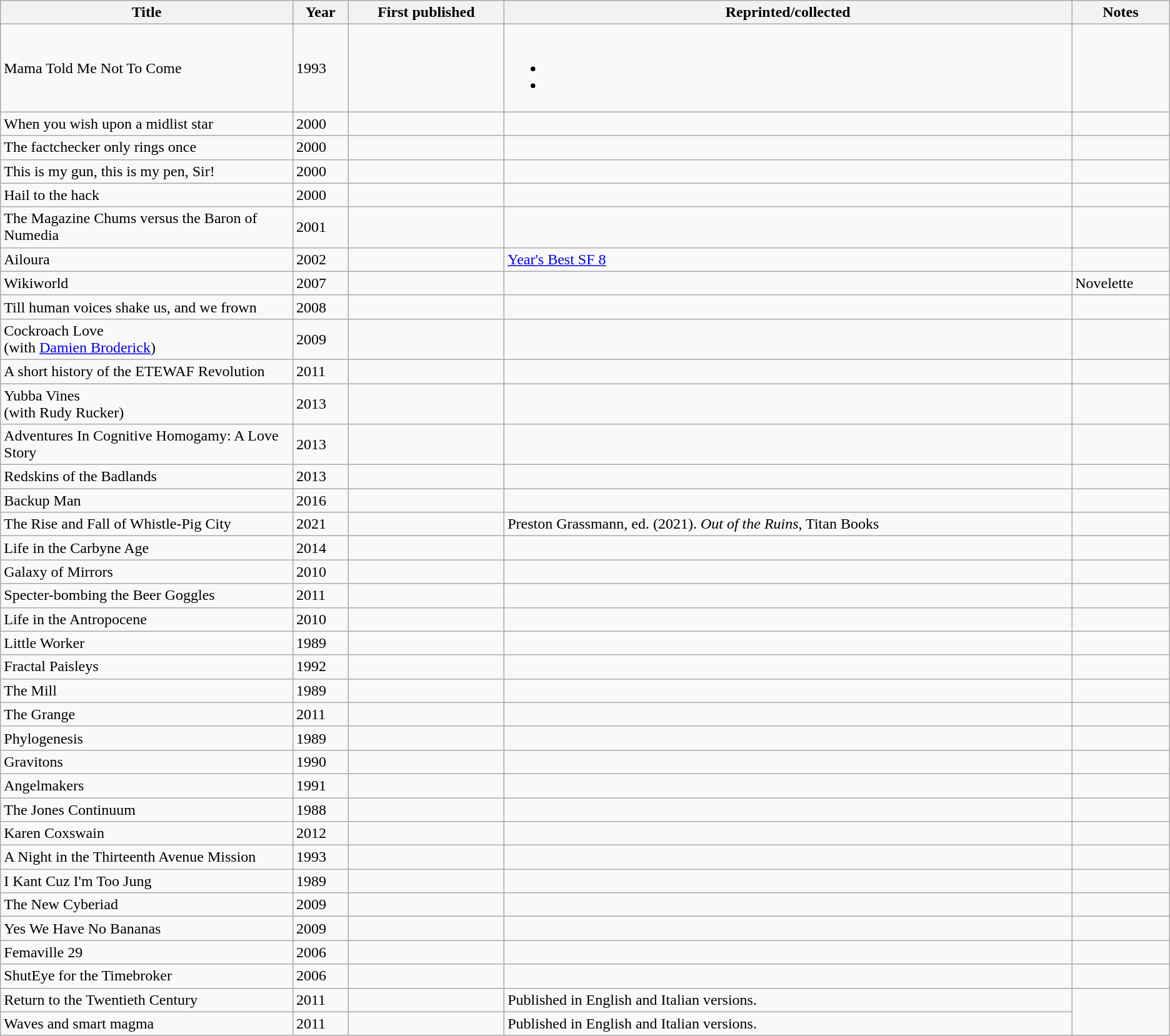<table class='wikitable sortable'>
<tr>
<th width=25%>Title</th>
<th>Year</th>
<th>First published</th>
<th>Reprinted/collected</th>
<th>Notes</th>
</tr>
<tr>
<td>Mama Told Me Not To Come</td>
<td>1993</td>
<td></td>
<td><br><ul><li></li><li></li></ul></td>
<td></td>
</tr>
<tr>
<td>When you wish upon a midlist star</td>
<td>2000</td>
<td></td>
<td></td>
</tr>
<tr>
<td>The factchecker only rings once</td>
<td>2000</td>
<td></td>
<td></td>
<td></td>
</tr>
<tr>
<td>This is my gun, this is my pen, Sir!</td>
<td>2000</td>
<td></td>
<td></td>
<td></td>
</tr>
<tr>
<td>Hail to the hack</td>
<td>2000</td>
<td></td>
<td></td>
<td></td>
</tr>
<tr>
<td>The Magazine Chums versus the Baron of Numedia</td>
<td>2001</td>
<td></td>
<td></td>
<td></td>
</tr>
<tr>
<td>Ailoura</td>
<td>2002</td>
<td></td>
<td><a href='#'>Year's Best SF 8</a></td>
<td></td>
</tr>
<tr>
<td>Wikiworld</td>
<td>2007</td>
<td></td>
<td></td>
<td>Novelette</td>
</tr>
<tr>
<td>Till human voices shake us, and we frown</td>
<td>2008</td>
<td></td>
<td></td>
<td></td>
</tr>
<tr>
<td>Cockroach Love<br>(with <a href='#'>Damien Broderick</a>)</td>
<td>2009</td>
<td></td>
<td></td>
<td></td>
</tr>
<tr>
<td data-sort-value="short history of the ETEWAF Revolution">A short history of the ETEWAF Revolution</td>
<td>2011</td>
<td></td>
<td></td>
<td></td>
</tr>
<tr>
<td>Yubba Vines<br>(with Rudy Rucker)</td>
<td>2013</td>
<td></td>
<td></td>
<td></td>
</tr>
<tr>
<td>Adventures In Cognitive Homogamy: A Love Story</td>
<td>2013</td>
<td></td>
<td></td>
<td></td>
</tr>
<tr>
<td>Redskins of the Badlands</td>
<td>2013</td>
<td></td>
<td></td>
<td></td>
</tr>
<tr>
<td>Backup Man</td>
<td>2016</td>
<td></td>
<td></td>
<td></td>
</tr>
<tr>
<td>The Rise and Fall of Whistle-Pig City</td>
<td>2021</td>
<td></td>
<td>Preston Grassmann, ed. (2021). <em>Out of the Ruins</em>, Titan Books </td>
<td></td>
</tr>
<tr>
<td>Life in the Carbyne Age</td>
<td>2014</td>
<td></td>
<td></td>
<td></td>
</tr>
<tr>
<td>Galaxy of Mirrors</td>
<td>2010</td>
<td></td>
<td></td>
<td></td>
</tr>
<tr>
<td>Specter-bombing the Beer Goggles</td>
<td>2011</td>
<td></td>
<td></td>
<td></td>
</tr>
<tr>
<td>Life in the Antropocene</td>
<td>2010</td>
<td></td>
<td></td>
<td></td>
</tr>
<tr>
<td>Little Worker</td>
<td>1989</td>
<td></td>
<td></td>
<td></td>
</tr>
<tr>
<td>Fractal Paisleys</td>
<td>1992</td>
<td></td>
<td></td>
<td></td>
</tr>
<tr>
<td>The Mill</td>
<td>1989</td>
<td></td>
<td></td>
<td></td>
</tr>
<tr>
<td>The Grange</td>
<td>2011</td>
<td></td>
<td></td>
<td></td>
</tr>
<tr>
<td>Phylogenesis</td>
<td>1989</td>
<td></td>
<td></td>
<td></td>
</tr>
<tr>
<td>Gravitons</td>
<td>1990</td>
<td></td>
<td></td>
<td></td>
</tr>
<tr>
<td>Angelmakers</td>
<td>1991</td>
<td></td>
<td></td>
<td></td>
</tr>
<tr>
<td>The Jones Continuum</td>
<td>1988</td>
<td></td>
<td></td>
<td></td>
</tr>
<tr>
<td>Karen Coxswain</td>
<td>2012</td>
<td></td>
<td></td>
<td></td>
</tr>
<tr>
<td>A Night in the Thirteenth Avenue Mission</td>
<td>1993</td>
<td></td>
<td></td>
<td></td>
</tr>
<tr>
<td>I Kant Cuz I'm Too Jung</td>
<td>1989</td>
<td></td>
<td></td>
<td></td>
</tr>
<tr>
<td>The New Cyberiad</td>
<td>2009</td>
<td></td>
<td></td>
<td></td>
</tr>
<tr>
<td>Yes We Have No Bananas</td>
<td>2009</td>
<td></td>
<td></td>
<td></td>
</tr>
<tr>
<td>Femaville 29</td>
<td>2006</td>
<td></td>
<td></td>
<td></td>
</tr>
<tr>
<td>ShutEye for the Timebroker</td>
<td>2006</td>
<td></td>
<td></td>
<td></td>
</tr>
<tr>
<td>Return to the Twentieth Century</td>
<td>2011</td>
<td></td>
<td>Published in English and Italian versions.</td>
</tr>
<tr>
<td>Waves and smart magma</td>
<td>2011</td>
<td></td>
<td>Published in English and Italian versions.</td>
</tr>
</table>
